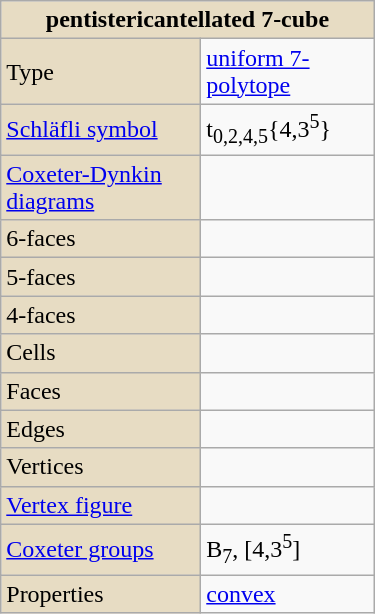<table class="wikitable" style="margin-left:10px; float:right; width:250px;">
<tr>
<th style="background:#e7dcc3;" colspan="2">pentistericantellated 7-cube</th>
</tr>
<tr>
<td style="background:#e7dcc3;">Type</td>
<td><a href='#'>uniform 7-polytope</a></td>
</tr>
<tr>
<td style="background:#e7dcc3;"><a href='#'>Schläfli symbol</a></td>
<td>t<sub>0,2,4,5</sub>{4,3<sup>5</sup>}</td>
</tr>
<tr>
<td style="background:#e7dcc3;"><a href='#'>Coxeter-Dynkin diagrams</a></td>
<td></td>
</tr>
<tr>
<td style="background:#e7dcc3;">6-faces</td>
<td></td>
</tr>
<tr>
<td style="background:#e7dcc3;">5-faces</td>
<td></td>
</tr>
<tr>
<td style="background:#e7dcc3;">4-faces</td>
<td></td>
</tr>
<tr>
<td style="background:#e7dcc3;">Cells</td>
<td></td>
</tr>
<tr>
<td style="background:#e7dcc3;">Faces</td>
<td></td>
</tr>
<tr>
<td style="background:#e7dcc3;">Edges</td>
<td></td>
</tr>
<tr>
<td style="background:#e7dcc3;">Vertices</td>
<td></td>
</tr>
<tr>
<td style="background:#e7dcc3;"><a href='#'>Vertex figure</a></td>
<td></td>
</tr>
<tr>
<td style="background:#e7dcc3;"><a href='#'>Coxeter groups</a></td>
<td>B<sub>7</sub>, [4,3<sup>5</sup>]</td>
</tr>
<tr>
<td style="background:#e7dcc3;">Properties</td>
<td><a href='#'>convex</a></td>
</tr>
</table>
